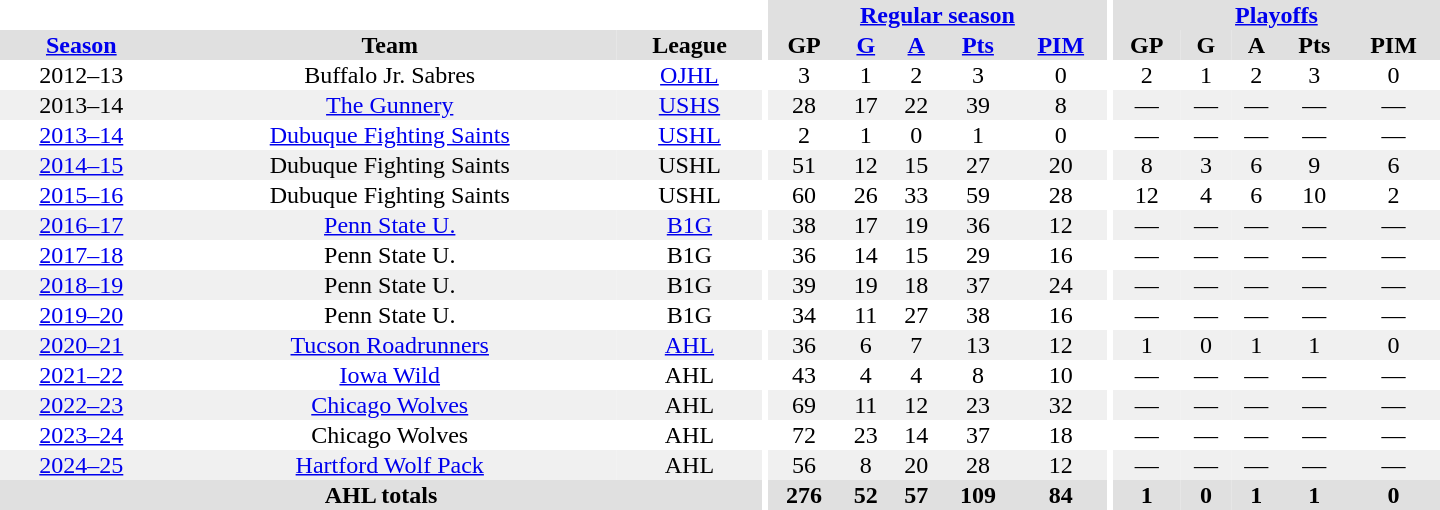<table border="0" cellpadding="1" cellspacing="0" style="text-align:center; width:60em">
<tr style="background:#e0e0e0;">
<th colspan="3" style="background:#fff;"></th>
<th rowspan="99" style="background:#fff;"></th>
<th colspan="5"><a href='#'>Regular season</a></th>
<th rowspan="99" style="background:#fff;"></th>
<th colspan="5"><a href='#'>Playoffs</a></th>
</tr>
<tr style="background:#e0e0e0;">
<th><a href='#'>Season</a></th>
<th>Team</th>
<th>League</th>
<th>GP</th>
<th><a href='#'>G</a></th>
<th><a href='#'>A</a></th>
<th><a href='#'>Pts</a></th>
<th><a href='#'>PIM</a></th>
<th>GP</th>
<th>G</th>
<th>A</th>
<th>Pts</th>
<th>PIM</th>
</tr>
<tr>
<td>2012–13</td>
<td>Buffalo Jr. Sabres</td>
<td><a href='#'>OJHL</a></td>
<td>3</td>
<td>1</td>
<td>2</td>
<td>3</td>
<td>0</td>
<td>2</td>
<td>1</td>
<td>2</td>
<td>3</td>
<td>0</td>
</tr>
<tr style="background:#f0f0f0;">
<td>2013–14</td>
<td><a href='#'>The Gunnery</a></td>
<td><a href='#'>USHS</a></td>
<td>28</td>
<td>17</td>
<td>22</td>
<td>39</td>
<td>8</td>
<td>—</td>
<td>—</td>
<td>—</td>
<td>—</td>
<td>—</td>
</tr>
<tr>
<td><a href='#'>2013–14</a></td>
<td><a href='#'>Dubuque Fighting Saints</a></td>
<td><a href='#'>USHL</a></td>
<td>2</td>
<td>1</td>
<td>0</td>
<td>1</td>
<td>0</td>
<td>—</td>
<td>—</td>
<td>—</td>
<td>—</td>
<td>—</td>
</tr>
<tr style="background:#f0f0f0;">
<td><a href='#'>2014–15</a></td>
<td>Dubuque Fighting Saints</td>
<td>USHL</td>
<td>51</td>
<td>12</td>
<td>15</td>
<td>27</td>
<td>20</td>
<td>8</td>
<td>3</td>
<td>6</td>
<td>9</td>
<td>6</td>
</tr>
<tr>
<td><a href='#'>2015–16</a></td>
<td>Dubuque Fighting Saints</td>
<td>USHL</td>
<td>60</td>
<td>26</td>
<td>33</td>
<td>59</td>
<td>28</td>
<td>12</td>
<td>4</td>
<td>6</td>
<td>10</td>
<td>2</td>
</tr>
<tr style="background:#f0f0f0;">
<td><a href='#'>2016–17</a></td>
<td><a href='#'>Penn State U.</a></td>
<td><a href='#'>B1G</a></td>
<td>38</td>
<td>17</td>
<td>19</td>
<td>36</td>
<td>12</td>
<td>—</td>
<td>—</td>
<td>—</td>
<td>—</td>
<td>—</td>
</tr>
<tr>
<td><a href='#'>2017–18</a></td>
<td>Penn State U.</td>
<td>B1G</td>
<td>36</td>
<td>14</td>
<td>15</td>
<td>29</td>
<td>16</td>
<td>—</td>
<td>—</td>
<td>—</td>
<td>—</td>
<td>—</td>
</tr>
<tr style="background:#f0f0f0;">
<td><a href='#'>2018–19</a></td>
<td>Penn State U.</td>
<td>B1G</td>
<td>39</td>
<td>19</td>
<td>18</td>
<td>37</td>
<td>24</td>
<td>—</td>
<td>—</td>
<td>—</td>
<td>—</td>
<td>—</td>
</tr>
<tr>
<td><a href='#'>2019–20</a></td>
<td>Penn State U.</td>
<td>B1G</td>
<td>34</td>
<td>11</td>
<td>27</td>
<td>38</td>
<td>16</td>
<td>—</td>
<td>—</td>
<td>—</td>
<td>—</td>
<td>—</td>
</tr>
<tr style="background:#f0f0f0;">
<td><a href='#'>2020–21</a></td>
<td><a href='#'>Tucson Roadrunners</a></td>
<td><a href='#'>AHL</a></td>
<td>36</td>
<td>6</td>
<td>7</td>
<td>13</td>
<td>12</td>
<td>1</td>
<td>0</td>
<td>1</td>
<td>1</td>
<td>0</td>
</tr>
<tr>
<td><a href='#'>2021–22</a></td>
<td><a href='#'>Iowa Wild</a></td>
<td>AHL</td>
<td>43</td>
<td>4</td>
<td>4</td>
<td>8</td>
<td>10</td>
<td>—</td>
<td>—</td>
<td>—</td>
<td>—</td>
<td>—</td>
</tr>
<tr style="background:#f0f0f0;">
<td><a href='#'>2022–23</a></td>
<td><a href='#'>Chicago Wolves</a></td>
<td>AHL</td>
<td>69</td>
<td>11</td>
<td>12</td>
<td>23</td>
<td>32</td>
<td>—</td>
<td>—</td>
<td>—</td>
<td>—</td>
<td>—</td>
</tr>
<tr>
<td><a href='#'>2023–24</a></td>
<td>Chicago Wolves</td>
<td>AHL</td>
<td>72</td>
<td>23</td>
<td>14</td>
<td>37</td>
<td>18</td>
<td>—</td>
<td>—</td>
<td>—</td>
<td>—</td>
<td>—</td>
</tr>
<tr style="background:#f0f0f0;">
<td><a href='#'>2024–25</a></td>
<td><a href='#'>Hartford Wolf Pack</a></td>
<td>AHL</td>
<td>56</td>
<td>8</td>
<td>20</td>
<td>28</td>
<td>12</td>
<td>—</td>
<td>—</td>
<td>—</td>
<td>—</td>
<td>—</td>
</tr>
<tr style="background:#e0e0e0;">
<th colspan="3">AHL totals</th>
<th>276</th>
<th>52</th>
<th>57</th>
<th>109</th>
<th>84</th>
<th>1</th>
<th>0</th>
<th>1</th>
<th>1</th>
<th>0</th>
</tr>
</table>
